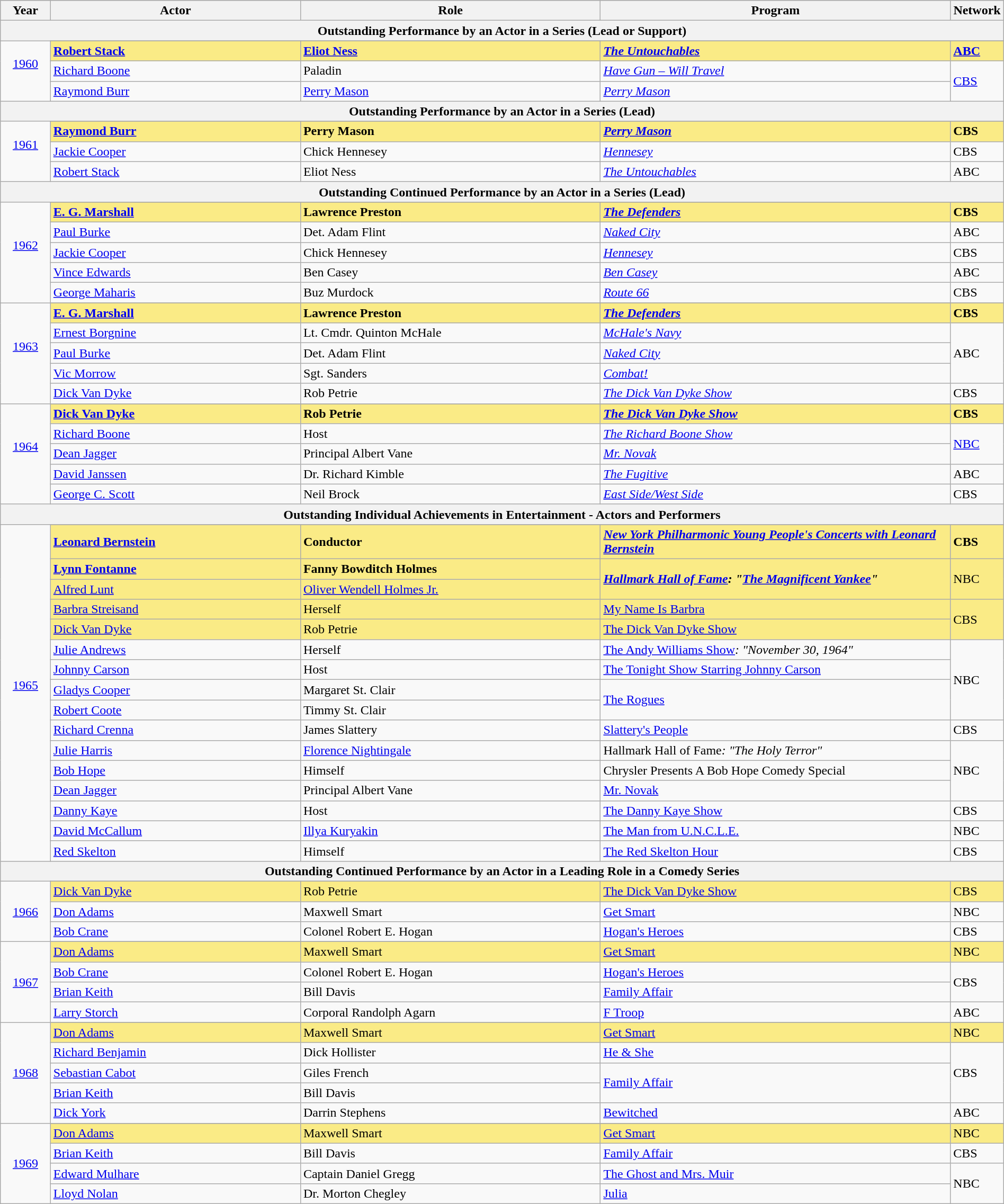<table class="wikitable" style="width:100%">
<tr bgcolor="#bebebe">
<th width="5%">Year</th>
<th width="25%">Actor</th>
<th width="30%">Role</th>
<th width="35%">Program</th>
<th width="5%">Network</th>
</tr>
<tr>
<th colspan=5>Outstanding Performance by an Actor in a Series (Lead or Support)</th>
</tr>
<tr>
<td rowspan=4 style="text-align:center"><a href='#'>1960</a><br><br></td>
</tr>
<tr style="background:#FAEB86">
<td><strong><a href='#'>Robert Stack</a></strong></td>
<td><strong><a href='#'>Eliot Ness</a></strong></td>
<td><strong><em><a href='#'>The Untouchables</a></em></strong></td>
<td><strong><a href='#'>ABC</a></strong></td>
</tr>
<tr>
<td><a href='#'>Richard Boone</a></td>
<td>Paladin</td>
<td><em><a href='#'>Have Gun – Will Travel</a></em></td>
<td rowspan=2><a href='#'>CBS</a></td>
</tr>
<tr>
<td><a href='#'>Raymond Burr</a></td>
<td><a href='#'>Perry Mason</a></td>
<td><em><a href='#'>Perry Mason</a></em></td>
</tr>
<tr>
<th colspan=5>Outstanding Performance by an Actor in a Series (Lead)</th>
</tr>
<tr>
<td rowspan=4 style="text-align:center"><a href='#'>1961</a><br><br></td>
</tr>
<tr style="background:#FAEB86">
<td><strong><a href='#'>Raymond Burr</a></strong></td>
<td><strong>Perry Mason</strong></td>
<td><strong><em><a href='#'>Perry Mason</a></em></strong></td>
<td><strong>CBS</strong></td>
</tr>
<tr>
<td><a href='#'>Jackie Cooper</a></td>
<td>Chick Hennesey</td>
<td><em><a href='#'>Hennesey</a></em></td>
<td>CBS</td>
</tr>
<tr>
<td><a href='#'>Robert Stack</a></td>
<td>Eliot Ness</td>
<td><em><a href='#'>The Untouchables</a></em></td>
<td>ABC</td>
</tr>
<tr>
<th colspan=5>Outstanding Continued Performance by an Actor in a Series (Lead)</th>
</tr>
<tr>
<td rowspan=6 style="text-align:center"><a href='#'>1962</a><br><br></td>
</tr>
<tr style="background:#FAEB86">
<td><strong><a href='#'>E. G. Marshall</a></strong></td>
<td><strong>Lawrence Preston</strong></td>
<td><strong><em><a href='#'>The Defenders</a></em></strong></td>
<td><strong>CBS</strong></td>
</tr>
<tr>
<td><a href='#'>Paul Burke</a></td>
<td>Det. Adam Flint</td>
<td><em><a href='#'>Naked City</a></em></td>
<td>ABC</td>
</tr>
<tr>
<td><a href='#'>Jackie Cooper</a></td>
<td>Chick Hennesey</td>
<td><em><a href='#'>Hennesey</a></em></td>
<td>CBS</td>
</tr>
<tr>
<td><a href='#'>Vince Edwards</a></td>
<td>Ben Casey</td>
<td><em><a href='#'>Ben Casey</a></em></td>
<td>ABC</td>
</tr>
<tr>
<td><a href='#'>George Maharis</a></td>
<td>Buz Murdock</td>
<td><em><a href='#'>Route 66</a></em></td>
<td>CBS</td>
</tr>
<tr>
<td rowspan=6 style="text-align:center"><a href='#'>1963</a><br><br></td>
</tr>
<tr style="background:#FAEB86">
<td><strong><a href='#'>E. G. Marshall</a></strong></td>
<td><strong>Lawrence Preston</strong></td>
<td><strong><em><a href='#'>The Defenders</a></em></strong></td>
<td><strong>CBS</strong></td>
</tr>
<tr>
<td><a href='#'>Ernest Borgnine</a></td>
<td>Lt. Cmdr. Quinton McHale</td>
<td><em><a href='#'>McHale's Navy</a></em></td>
<td rowspan="3">ABC</td>
</tr>
<tr>
<td><a href='#'>Paul Burke</a></td>
<td>Det. Adam Flint</td>
<td><em><a href='#'>Naked City</a></em></td>
</tr>
<tr>
<td><a href='#'>Vic Morrow</a></td>
<td>Sgt. Sanders</td>
<td><em><a href='#'>Combat!</a></em></td>
</tr>
<tr>
<td><a href='#'>Dick Van Dyke</a></td>
<td>Rob Petrie</td>
<td><em><a href='#'>The Dick Van Dyke Show</a></em></td>
<td>CBS</td>
</tr>
<tr>
<td rowspan=6 style="text-align:center"><a href='#'>1964</a><br><br></td>
</tr>
<tr style="background:#FAEB86">
<td><strong><a href='#'>Dick Van Dyke</a></strong></td>
<td><strong>Rob Petrie</strong></td>
<td><strong><em><a href='#'>The Dick Van Dyke Show</a></em></strong></td>
<td><strong>CBS</strong></td>
</tr>
<tr>
<td><a href='#'>Richard Boone</a></td>
<td>Host</td>
<td><em><a href='#'>The Richard Boone Show</a></em></td>
<td rowspan=2><a href='#'>NBC</a></td>
</tr>
<tr>
<td><a href='#'>Dean Jagger</a></td>
<td>Principal Albert Vane</td>
<td><em><a href='#'>Mr. Novak</a></em></td>
</tr>
<tr>
<td><a href='#'>David Janssen</a></td>
<td>Dr. Richard Kimble</td>
<td><em><a href='#'>The Fugitive</a></em></td>
<td>ABC</td>
</tr>
<tr>
<td><a href='#'>George C. Scott</a></td>
<td>Neil Brock</td>
<td><em><a href='#'>East Side/West Side</a></em></td>
<td>CBS</td>
</tr>
<tr>
<th colspan=5>Outstanding Individual Achievements in Entertainment - Actors and Performers</th>
</tr>
<tr>
<td rowspan=17 style="text-align:center"><a href='#'>1965</a><br><br></td>
</tr>
<tr style="background:#FAEB86">
<td><strong><a href='#'>Leonard Bernstein</a></strong></td>
<td><strong>Conductor</strong></td>
<td><strong><em><a href='#'>New York Philharmonic Young People's Concerts with Leonard Bernstein</a></em></strong></td>
<td><strong>CBS</strong></td>
</tr>
<tr style="background:#FAEB86">
<td><strong><a href='#'>Lynn Fontanne</a></strong></td>
<td><strong>Fanny Bowditch Holmes</strong></td>
<td rowspan="2"><strong><em><a href='#'>Hallmark Hall of Fame</a><em>: "<a href='#'>The Magnificent Yankee</a>"<strong></td>
<td rowspan="2"></strong>NBC<strong></td>
</tr>
<tr style="background:#FAEB86">
<td></strong><a href='#'>Alfred Lunt</a><strong></td>
<td></strong><a href='#'>Oliver Wendell Holmes Jr.</a><strong></td>
</tr>
<tr style="background:#FAEB86">
<td></strong><a href='#'>Barbra Streisand</a><strong></td>
<td></strong>Herself<strong></td>
<td></em></strong><a href='#'>My Name Is Barbra</a><strong><em></td>
<td rowspan="2"></strong>CBS<strong></td>
</tr>
<tr style="background:#FAEB86">
<td></strong><a href='#'>Dick Van Dyke</a><strong></td>
<td></strong>Rob Petrie<strong></td>
<td></em></strong><a href='#'>The Dick Van Dyke Show</a><strong><em></td>
</tr>
<tr>
<td><a href='#'>Julie Andrews</a></td>
<td>Herself</td>
<td></em><a href='#'>The Andy Williams Show</a><em>: "November 30, 1964"</td>
<td rowspan="4">NBC</td>
</tr>
<tr>
<td><a href='#'>Johnny Carson</a></td>
<td>Host</td>
<td></em><a href='#'>The Tonight Show Starring Johnny Carson</a><em></td>
</tr>
<tr>
<td><a href='#'>Gladys Cooper</a></td>
<td>Margaret St. Clair</td>
<td rowspan="2"></em><a href='#'>The Rogues</a><em></td>
</tr>
<tr>
<td><a href='#'>Robert Coote</a></td>
<td>Timmy St. Clair</td>
</tr>
<tr>
<td><a href='#'>Richard Crenna</a></td>
<td>James Slattery</td>
<td></em><a href='#'>Slattery's People</a><em></td>
<td>CBS</td>
</tr>
<tr>
<td><a href='#'>Julie Harris</a></td>
<td><a href='#'>Florence Nightingale</a></td>
<td></em>Hallmark Hall of Fame<em>: "The Holy Terror"</td>
<td rowspan="3">NBC</td>
</tr>
<tr>
<td><a href='#'>Bob Hope</a></td>
<td>Himself</td>
<td></em>Chrysler Presents A Bob Hope Comedy Special<em></td>
</tr>
<tr>
<td><a href='#'>Dean Jagger</a></td>
<td>Principal Albert Vane</td>
<td></em><a href='#'>Mr. Novak</a><em></td>
</tr>
<tr>
<td><a href='#'>Danny Kaye</a></td>
<td>Host</td>
<td></em><a href='#'>The Danny Kaye Show</a><em></td>
<td>CBS</td>
</tr>
<tr>
<td><a href='#'>David McCallum</a></td>
<td><a href='#'>Illya Kuryakin</a></td>
<td></em><a href='#'>The Man from U.N.C.L.E.</a><em></td>
<td>NBC</td>
</tr>
<tr>
<td><a href='#'>Red Skelton</a></td>
<td>Himself</td>
<td></em><a href='#'>The Red Skelton Hour</a><em></td>
<td>CBS</td>
</tr>
<tr>
<th colspan="5">Outstanding Continued Performance by an Actor in a Leading Role in a Comedy Series</th>
</tr>
<tr>
<td rowspan=4 style="text-align:center"><a href='#'>1966</a><br></td>
</tr>
<tr style="background:#FAEB86">
<td></strong><a href='#'>Dick Van Dyke</a><strong></td>
<td></strong>Rob Petrie<strong></td>
<td></em></strong><a href='#'>The Dick Van Dyke Show</a><strong><em></td>
<td></strong>CBS<strong></td>
</tr>
<tr>
<td><a href='#'>Don Adams</a></td>
<td>Maxwell Smart</td>
<td></em><a href='#'>Get Smart</a><em></td>
<td>NBC</td>
</tr>
<tr>
<td><a href='#'>Bob Crane</a></td>
<td>Colonel Robert E. Hogan</td>
<td></em><a href='#'>Hogan's Heroes</a><em></td>
<td>CBS</td>
</tr>
<tr>
<td rowspan=5 style="text-align:center"><a href='#'>1967</a><br></td>
</tr>
<tr style="background:#FAEB86">
<td></strong><a href='#'>Don Adams</a><strong></td>
<td></strong>Maxwell Smart<strong></td>
<td></em></strong><a href='#'>Get Smart</a><strong><em></td>
<td></strong>NBC<strong></td>
</tr>
<tr>
<td><a href='#'>Bob Crane</a></td>
<td>Colonel Robert E. Hogan</td>
<td></em><a href='#'>Hogan's Heroes</a><em></td>
<td rowspan=2>CBS</td>
</tr>
<tr>
<td><a href='#'>Brian Keith</a></td>
<td>Bill Davis</td>
<td></em><a href='#'>Family Affair</a><em></td>
</tr>
<tr>
<td><a href='#'>Larry Storch</a></td>
<td>Corporal Randolph Agarn</td>
<td></em><a href='#'>F Troop</a><em></td>
<td>ABC</td>
</tr>
<tr>
<td rowspan=6 style="text-align:center"><a href='#'>1968</a><br></td>
</tr>
<tr style="background:#FAEB86">
<td></strong><a href='#'>Don Adams</a><strong></td>
<td></strong>Maxwell Smart<strong></td>
<td></em></strong><a href='#'>Get Smart</a><strong><em></td>
<td></strong>NBC<strong></td>
</tr>
<tr>
<td><a href='#'>Richard Benjamin</a></td>
<td>Dick Hollister</td>
<td></em><a href='#'>He & She</a><em></td>
<td rowspan=3>CBS</td>
</tr>
<tr>
<td><a href='#'>Sebastian Cabot</a></td>
<td>Giles French</td>
<td rowspan=2></em><a href='#'>Family Affair</a><em></td>
</tr>
<tr>
<td><a href='#'>Brian Keith</a></td>
<td>Bill Davis</td>
</tr>
<tr>
<td><a href='#'>Dick York</a></td>
<td>Darrin Stephens</td>
<td></em><a href='#'>Bewitched</a><em></td>
<td>ABC</td>
</tr>
<tr>
<td rowspan=5 style="text-align:center"><a href='#'>1969</a><br></td>
</tr>
<tr style="background:#FAEB86">
<td></strong><a href='#'>Don Adams</a><strong></td>
<td></strong>Maxwell Smart<strong></td>
<td></em></strong><a href='#'>Get Smart</a><strong><em></td>
<td></strong>NBC<strong></td>
</tr>
<tr>
<td><a href='#'>Brian Keith</a></td>
<td>Bill Davis</td>
<td></em><a href='#'>Family Affair</a><em></td>
<td>CBS</td>
</tr>
<tr>
<td><a href='#'>Edward Mulhare</a></td>
<td>Captain Daniel Gregg</td>
<td></em><a href='#'>The Ghost and Mrs. Muir</a><em></td>
<td rowspan=2>NBC</td>
</tr>
<tr>
<td><a href='#'>Lloyd Nolan</a></td>
<td>Dr. Morton Chegley</td>
<td></em><a href='#'>Julia</a><em></td>
</tr>
</table>
